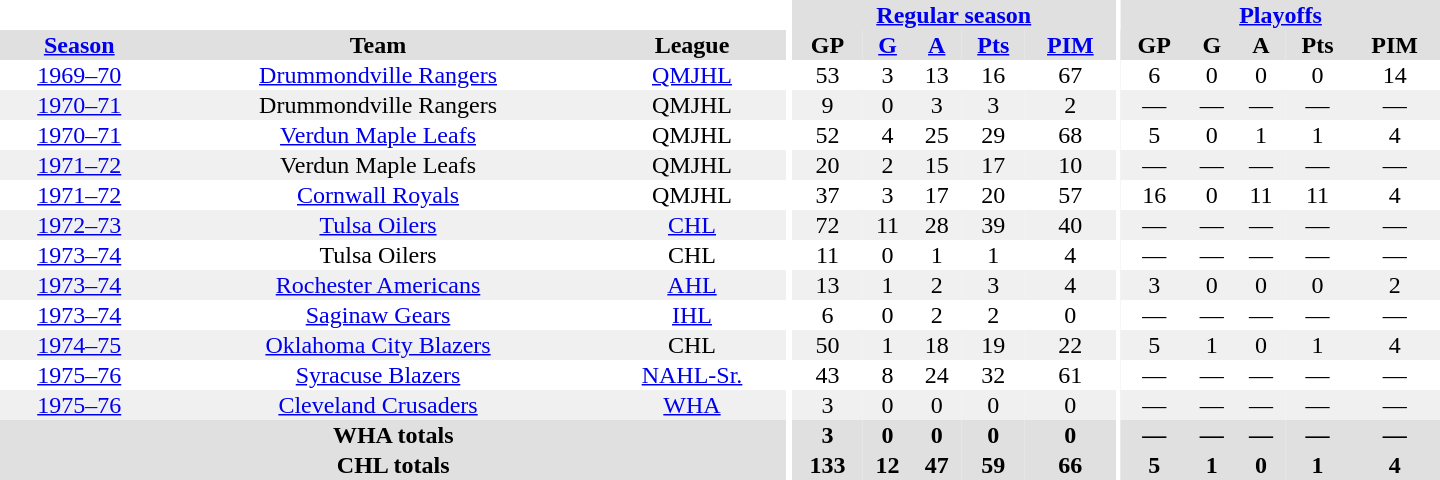<table border="0" cellpadding="1" cellspacing="0" style="text-align:center; width:60em">
<tr bgcolor="#e0e0e0">
<th colspan="3" bgcolor="#ffffff"></th>
<th rowspan="99" bgcolor="#ffffff"></th>
<th colspan="5"><a href='#'>Regular season</a></th>
<th rowspan="99" bgcolor="#ffffff"></th>
<th colspan="5"><a href='#'>Playoffs</a></th>
</tr>
<tr bgcolor="#e0e0e0">
<th><a href='#'>Season</a></th>
<th>Team</th>
<th>League</th>
<th>GP</th>
<th><a href='#'>G</a></th>
<th><a href='#'>A</a></th>
<th><a href='#'>Pts</a></th>
<th><a href='#'>PIM</a></th>
<th>GP</th>
<th>G</th>
<th>A</th>
<th>Pts</th>
<th>PIM</th>
</tr>
<tr>
<td><a href='#'>1969–70</a></td>
<td><a href='#'>Drummondville Rangers</a></td>
<td><a href='#'>QMJHL</a></td>
<td>53</td>
<td>3</td>
<td>13</td>
<td>16</td>
<td>67</td>
<td>6</td>
<td>0</td>
<td>0</td>
<td>0</td>
<td>14</td>
</tr>
<tr bgcolor="#f0f0f0">
<td><a href='#'>1970–71</a></td>
<td>Drummondville Rangers</td>
<td>QMJHL</td>
<td>9</td>
<td>0</td>
<td>3</td>
<td>3</td>
<td>2</td>
<td>—</td>
<td>—</td>
<td>—</td>
<td>—</td>
<td>—</td>
</tr>
<tr>
<td><a href='#'>1970–71</a></td>
<td><a href='#'>Verdun Maple Leafs</a></td>
<td>QMJHL</td>
<td>52</td>
<td>4</td>
<td>25</td>
<td>29</td>
<td>68</td>
<td>5</td>
<td>0</td>
<td>1</td>
<td>1</td>
<td>4</td>
</tr>
<tr bgcolor="#f0f0f0">
<td><a href='#'>1971–72</a></td>
<td>Verdun Maple Leafs</td>
<td>QMJHL</td>
<td>20</td>
<td>2</td>
<td>15</td>
<td>17</td>
<td>10</td>
<td>—</td>
<td>—</td>
<td>—</td>
<td>—</td>
<td>—</td>
</tr>
<tr>
<td><a href='#'>1971–72</a></td>
<td><a href='#'>Cornwall Royals</a></td>
<td>QMJHL</td>
<td>37</td>
<td>3</td>
<td>17</td>
<td>20</td>
<td>57</td>
<td>16</td>
<td>0</td>
<td>11</td>
<td>11</td>
<td>4</td>
</tr>
<tr bgcolor="#f0f0f0">
<td><a href='#'>1972–73</a></td>
<td><a href='#'>Tulsa Oilers</a></td>
<td><a href='#'>CHL</a></td>
<td>72</td>
<td>11</td>
<td>28</td>
<td>39</td>
<td>40</td>
<td>—</td>
<td>—</td>
<td>—</td>
<td>—</td>
<td>—</td>
</tr>
<tr>
<td><a href='#'>1973–74</a></td>
<td>Tulsa Oilers</td>
<td>CHL</td>
<td>11</td>
<td>0</td>
<td>1</td>
<td>1</td>
<td>4</td>
<td>—</td>
<td>—</td>
<td>—</td>
<td>—</td>
<td>—</td>
</tr>
<tr bgcolor="#f0f0f0">
<td><a href='#'>1973–74</a></td>
<td><a href='#'>Rochester Americans</a></td>
<td><a href='#'>AHL</a></td>
<td>13</td>
<td>1</td>
<td>2</td>
<td>3</td>
<td>4</td>
<td>3</td>
<td>0</td>
<td>0</td>
<td>0</td>
<td>2</td>
</tr>
<tr>
<td><a href='#'>1973–74</a></td>
<td><a href='#'>Saginaw Gears</a></td>
<td><a href='#'>IHL</a></td>
<td>6</td>
<td>0</td>
<td>2</td>
<td>2</td>
<td>0</td>
<td>—</td>
<td>—</td>
<td>—</td>
<td>—</td>
<td>—</td>
</tr>
<tr bgcolor="#f0f0f0">
<td><a href='#'>1974–75</a></td>
<td><a href='#'>Oklahoma City Blazers</a></td>
<td>CHL</td>
<td>50</td>
<td>1</td>
<td>18</td>
<td>19</td>
<td>22</td>
<td>5</td>
<td>1</td>
<td>0</td>
<td>1</td>
<td>4</td>
</tr>
<tr>
<td><a href='#'>1975–76</a></td>
<td><a href='#'>Syracuse Blazers</a></td>
<td><a href='#'>NAHL-Sr.</a></td>
<td>43</td>
<td>8</td>
<td>24</td>
<td>32</td>
<td>61</td>
<td>—</td>
<td>—</td>
<td>—</td>
<td>—</td>
<td>—</td>
</tr>
<tr bgcolor="#f0f0f0">
<td><a href='#'>1975–76</a></td>
<td><a href='#'>Cleveland Crusaders</a></td>
<td><a href='#'>WHA</a></td>
<td>3</td>
<td>0</td>
<td>0</td>
<td>0</td>
<td>0</td>
<td>—</td>
<td>—</td>
<td>—</td>
<td>—</td>
<td>—</td>
</tr>
<tr>
</tr>
<tr ALIGN="center" bgcolor="#e0e0e0">
<th colspan="3">WHA totals</th>
<th ALIGN="center">3</th>
<th ALIGN="center">0</th>
<th ALIGN="center">0</th>
<th ALIGN="center">0</th>
<th ALIGN="center">0</th>
<th ALIGN="center">—</th>
<th ALIGN="center">—</th>
<th ALIGN="center">—</th>
<th ALIGN="center">—</th>
<th ALIGN="center">—</th>
</tr>
<tr>
</tr>
<tr ALIGN="center" bgcolor="#e0e0e0">
<th colspan="3">CHL totals</th>
<th ALIGN="center">133</th>
<th ALIGN="center">12</th>
<th ALIGN="center">47</th>
<th ALIGN="center">59</th>
<th ALIGN="center">66</th>
<th ALIGN="center">5</th>
<th ALIGN="center">1</th>
<th ALIGN="center">0</th>
<th ALIGN="center">1</th>
<th ALIGN="center">4</th>
</tr>
</table>
